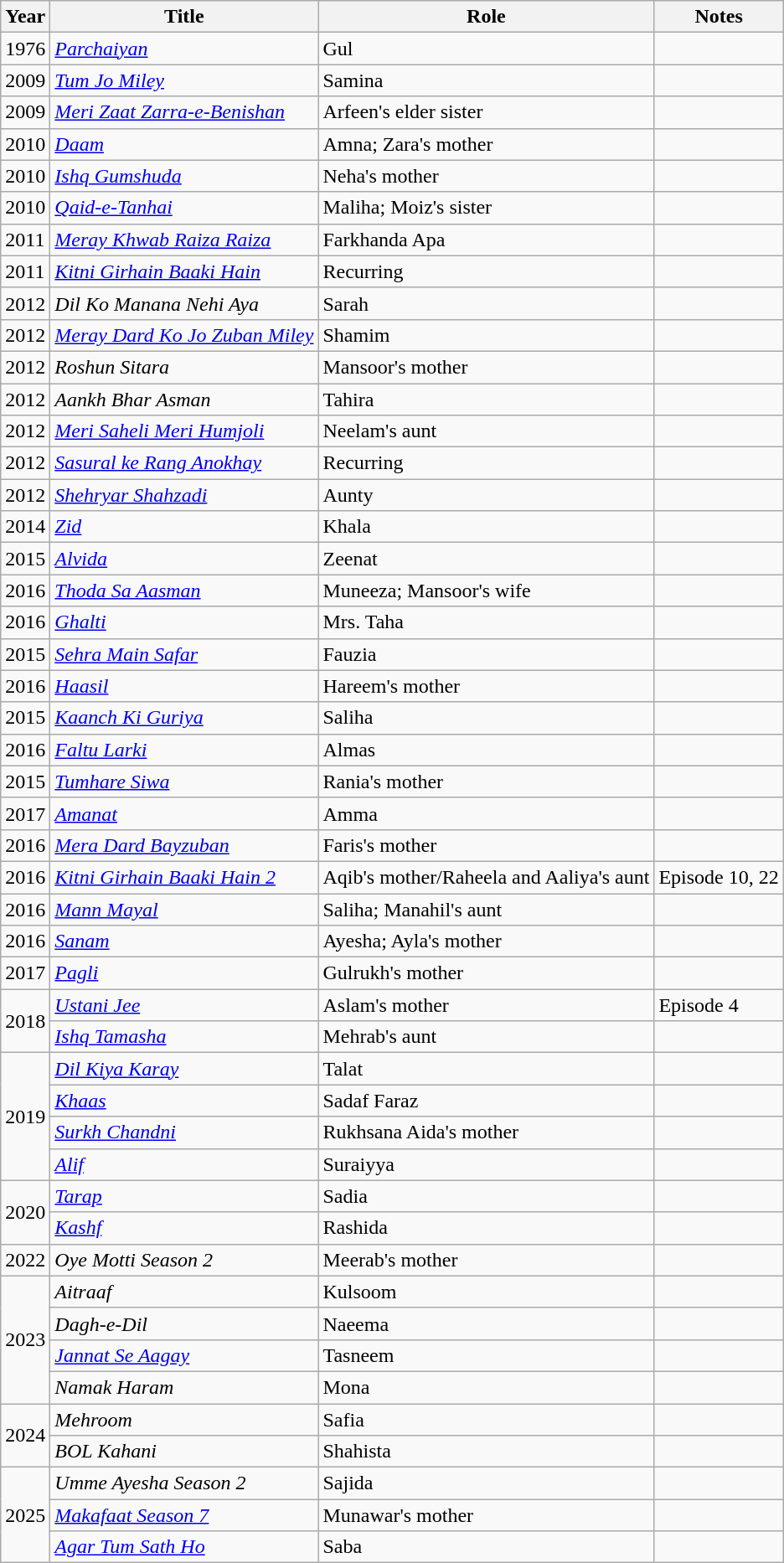<table class="wikitable">
<tr>
<th>Year</th>
<th>Title</th>
<th>Role</th>
<th>Notes</th>
</tr>
<tr>
<td>1976</td>
<td><em><a href='#'>Parchaiyan</a></em></td>
<td>Gul</td>
<td></td>
</tr>
<tr>
<td>2009</td>
<td><em><a href='#'>Tum Jo Miley</a></em></td>
<td>Samina</td>
<td></td>
</tr>
<tr>
<td>2009</td>
<td><em><a href='#'>Meri Zaat Zarra-e-Benishan</a></em></td>
<td>Arfeen's elder sister</td>
<td></td>
</tr>
<tr>
<td>2010</td>
<td><em><a href='#'>Daam</a></em></td>
<td>Amna; Zara's mother</td>
<td></td>
</tr>
<tr>
<td>2010</td>
<td><em><a href='#'>Ishq Gumshuda</a></em></td>
<td>Neha's mother</td>
<td></td>
</tr>
<tr>
<td>2010</td>
<td><em><a href='#'>Qaid-e-Tanhai</a></em></td>
<td>Maliha; Moiz's sister</td>
<td></td>
</tr>
<tr>
<td>2011</td>
<td><em><a href='#'>Meray Khwab Raiza Raiza</a></em></td>
<td>Farkhanda Apa</td>
<td></td>
</tr>
<tr>
<td>2011</td>
<td><em><a href='#'>Kitni Girhain Baaki Hain</a></em></td>
<td>Recurring</td>
<td></td>
</tr>
<tr>
<td>2012</td>
<td><em>Dil Ko Manana Nehi Aya</em></td>
<td>Sarah</td>
<td></td>
</tr>
<tr>
<td>2012</td>
<td><em><a href='#'>Meray Dard Ko Jo Zuban Miley</a></em></td>
<td>Shamim</td>
<td></td>
</tr>
<tr>
<td>2012</td>
<td><em>Roshun Sitara</em></td>
<td>Mansoor's mother</td>
<td></td>
</tr>
<tr>
<td>2012</td>
<td><em>Aankh Bhar Asman</em></td>
<td>Tahira</td>
<td></td>
</tr>
<tr>
<td>2012</td>
<td><em><a href='#'>Meri Saheli Meri Humjoli</a></em></td>
<td>Neelam's aunt</td>
<td></td>
</tr>
<tr>
<td>2012</td>
<td><em><a href='#'>Sasural ke Rang Anokhay</a></em></td>
<td>Recurring</td>
<td></td>
</tr>
<tr>
<td>2012</td>
<td><em><a href='#'>Shehryar Shahzadi</a></em></td>
<td>Aunty</td>
<td></td>
</tr>
<tr>
<td>2014</td>
<td><em><a href='#'>Zid</a></em></td>
<td>Khala</td>
<td></td>
</tr>
<tr>
<td>2015</td>
<td><em><a href='#'>Alvida</a></em></td>
<td>Zeenat</td>
<td></td>
</tr>
<tr>
<td>2016</td>
<td><em><a href='#'>Thoda Sa Aasman</a></em></td>
<td>Muneeza; Mansoor's wife</td>
<td></td>
</tr>
<tr>
<td>2016</td>
<td><em><a href='#'>Ghalti</a></em></td>
<td>Mrs. Taha</td>
<td></td>
</tr>
<tr>
<td>2015</td>
<td><em><a href='#'>Sehra Main Safar</a></em></td>
<td>Fauzia</td>
<td></td>
</tr>
<tr>
<td>2016</td>
<td><em><a href='#'>Haasil</a></em></td>
<td>Hareem's mother</td>
<td></td>
</tr>
<tr>
<td>2015</td>
<td><em><a href='#'>Kaanch Ki Guriya</a></em></td>
<td>Saliha</td>
<td></td>
</tr>
<tr>
<td>2016</td>
<td><em><a href='#'>Faltu Larki</a></em></td>
<td>Almas</td>
<td></td>
</tr>
<tr>
<td>2015</td>
<td><em><a href='#'>Tumhare Siwa</a></em></td>
<td>Rania's mother</td>
<td></td>
</tr>
<tr>
<td>2017</td>
<td><em><a href='#'>Amanat</a></em></td>
<td>Amma</td>
<td></td>
</tr>
<tr>
<td>2016</td>
<td><em><a href='#'>Mera Dard Bayzuban</a></em></td>
<td>Faris's mother</td>
<td></td>
</tr>
<tr>
<td>2016</td>
<td><em><a href='#'>Kitni Girhain Baaki Hain 2</a></em></td>
<td>Aqib's mother/Raheela and Aaliya's aunt</td>
<td>Episode 10, 22</td>
</tr>
<tr>
<td>2016</td>
<td><em><a href='#'>Mann Mayal</a></em></td>
<td>Saliha; Manahil's aunt</td>
<td></td>
</tr>
<tr>
<td>2016</td>
<td><em><a href='#'>Sanam</a></em></td>
<td>Ayesha; Ayla's mother</td>
<td></td>
</tr>
<tr>
<td>2017</td>
<td><em><a href='#'>Pagli</a></em></td>
<td>Gulrukh's mother</td>
<td></td>
</tr>
<tr>
<td rowspan="2">2018</td>
<td><em><a href='#'>Ustani Jee</a></em></td>
<td>Aslam's mother</td>
<td>Episode 4</td>
</tr>
<tr>
<td><em><a href='#'>Ishq Tamasha</a></em></td>
<td>Mehrab's aunt</td>
<td></td>
</tr>
<tr>
<td rowspan="4">2019</td>
<td><em><a href='#'>Dil Kiya Karay</a></em></td>
<td>Talat</td>
<td></td>
</tr>
<tr>
<td><em><a href='#'>Khaas</a></em></td>
<td>Sadaf Faraz</td>
<td></td>
</tr>
<tr>
<td><em><a href='#'>Surkh Chandni</a></em></td>
<td>Rukhsana Aida's mother</td>
<td></td>
</tr>
<tr>
<td><em><a href='#'>Alif</a></em></td>
<td>Suraiyya</td>
<td></td>
</tr>
<tr>
<td rowspan="2">2020</td>
<td><em><a href='#'>Tarap</a></em></td>
<td>Sadia</td>
<td></td>
</tr>
<tr>
<td><em><a href='#'>Kashf</a></em></td>
<td>Rashida</td>
<td></td>
</tr>
<tr>
<td>2022</td>
<td><em>Oye Motti Season 2</em></td>
<td>Meerab's mother</td>
<td></td>
</tr>
<tr>
<td rowspan="4">2023</td>
<td><em>Aitraaf</em></td>
<td>Kulsoom</td>
<td></td>
</tr>
<tr>
<td><em>Dagh-e-Dil</em></td>
<td>Naeema</td>
<td></td>
</tr>
<tr>
<td><em><a href='#'>Jannat Se Aagay</a></em></td>
<td>Tasneem</td>
<td></td>
</tr>
<tr>
<td><em>Namak Haram</em></td>
<td>Mona</td>
<td></td>
</tr>
<tr>
<td rowspan="2">2024</td>
<td><em>Mehroom</em></td>
<td>Safia</td>
<td></td>
</tr>
<tr>
<td><em>BOL Kahani</em></td>
<td>Shahista</td>
<td></td>
</tr>
<tr>
<td rowspan="3">2025</td>
<td><em>Umme Ayesha Season 2</em></td>
<td>Sajida</td>
<td></td>
</tr>
<tr>
<td><em><a href='#'>Makafaat Season 7</a></em></td>
<td>Munawar's mother</td>
<td></td>
</tr>
<tr>
<td><em><a href='#'>Agar Tum Sath Ho</a></em></td>
<td>Saba</td>
<td></td>
</tr>
</table>
